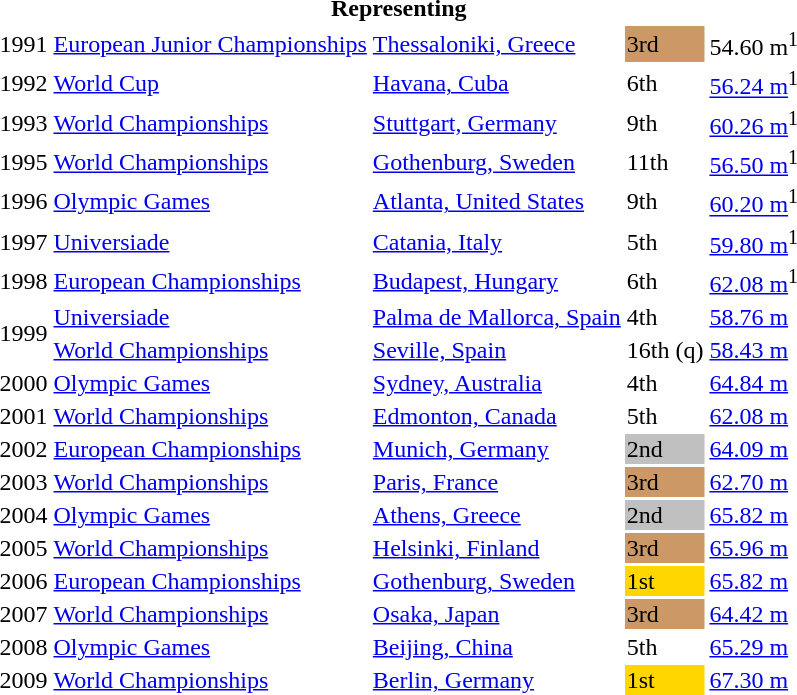<table>
<tr>
<th colspan="5">Representing </th>
</tr>
<tr>
<td>1991</td>
<td><a href='#'>European Junior Championships</a></td>
<td><a href='#'>Thessaloniki, Greece</a></td>
<td bgcolor=cc9966>3rd</td>
<td>54.60 m<sup>1</sup></td>
</tr>
<tr>
<td>1992</td>
<td><a href='#'>World Cup</a></td>
<td><a href='#'>Havana, Cuba</a></td>
<td>6th</td>
<td><a href='#'>56.24 m</a><sup>1</sup></td>
</tr>
<tr>
<td>1993</td>
<td><a href='#'>World Championships</a></td>
<td><a href='#'>Stuttgart, Germany</a></td>
<td>9th</td>
<td><a href='#'>60.26 m</a><sup>1</sup></td>
</tr>
<tr>
<td>1995</td>
<td><a href='#'>World Championships</a></td>
<td><a href='#'>Gothenburg, Sweden</a></td>
<td>11th</td>
<td><a href='#'>56.50 m</a><sup>1</sup></td>
</tr>
<tr>
<td>1996</td>
<td><a href='#'>Olympic Games</a></td>
<td><a href='#'>Atlanta, United States</a></td>
<td>9th</td>
<td><a href='#'>60.20 m</a><sup>1</sup></td>
</tr>
<tr>
<td>1997</td>
<td><a href='#'>Universiade</a></td>
<td><a href='#'>Catania, Italy</a></td>
<td>5th</td>
<td><a href='#'>59.80 m</a><sup>1</sup></td>
</tr>
<tr>
<td>1998</td>
<td><a href='#'>European Championships</a></td>
<td><a href='#'>Budapest, Hungary</a></td>
<td>6th</td>
<td><a href='#'>62.08 m</a><sup>1</sup></td>
</tr>
<tr>
<td rowspan=2>1999</td>
<td><a href='#'>Universiade</a></td>
<td><a href='#'>Palma de Mallorca, Spain</a></td>
<td>4th</td>
<td><a href='#'>58.76 m</a></td>
</tr>
<tr>
<td><a href='#'>World Championships</a></td>
<td><a href='#'>Seville, Spain</a></td>
<td>16th (q)</td>
<td><a href='#'>58.43 m</a></td>
</tr>
<tr>
<td>2000</td>
<td><a href='#'>Olympic Games</a></td>
<td><a href='#'>Sydney, Australia</a></td>
<td>4th</td>
<td><a href='#'>64.84 m</a></td>
</tr>
<tr>
<td>2001</td>
<td><a href='#'>World Championships</a></td>
<td><a href='#'>Edmonton, Canada</a></td>
<td>5th</td>
<td><a href='#'>62.08 m</a></td>
</tr>
<tr>
<td>2002</td>
<td><a href='#'>European Championships</a></td>
<td><a href='#'>Munich, Germany</a></td>
<td bgcolor=silver>2nd</td>
<td><a href='#'>64.09 m</a></td>
</tr>
<tr>
<td>2003</td>
<td><a href='#'>World Championships</a></td>
<td><a href='#'>Paris, France</a></td>
<td bgcolor=cc9966>3rd</td>
<td><a href='#'>62.70 m</a></td>
</tr>
<tr>
<td>2004</td>
<td><a href='#'>Olympic Games</a></td>
<td><a href='#'>Athens, Greece</a></td>
<td bgcolor=silver>2nd</td>
<td><a href='#'>65.82 m</a></td>
</tr>
<tr>
<td>2005</td>
<td><a href='#'>World Championships</a></td>
<td><a href='#'>Helsinki, Finland</a></td>
<td bgcolor=cc9966>3rd</td>
<td><a href='#'>65.96 m</a></td>
</tr>
<tr>
<td>2006</td>
<td><a href='#'>European Championships</a></td>
<td><a href='#'>Gothenburg, Sweden</a></td>
<td bgcolor=gold>1st</td>
<td><a href='#'>65.82 m</a></td>
</tr>
<tr>
<td>2007</td>
<td><a href='#'>World Championships</a></td>
<td><a href='#'>Osaka, Japan</a></td>
<td bgcolor=cc9966>3rd</td>
<td><a href='#'>64.42 m</a></td>
</tr>
<tr>
<td>2008</td>
<td><a href='#'>Olympic Games</a></td>
<td><a href='#'>Beijing, China</a></td>
<td>5th</td>
<td><a href='#'>65.29 m</a></td>
</tr>
<tr>
<td>2009</td>
<td><a href='#'>World Championships</a></td>
<td><a href='#'>Berlin, Germany</a></td>
<td bgcolor=gold>1st</td>
<td><a href='#'>67.30 m</a></td>
</tr>
</table>
